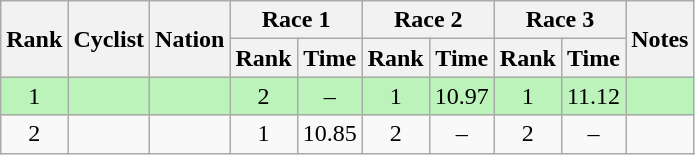<table class="wikitable sortable" style="text-align:center">
<tr>
<th rowspan=2>Rank</th>
<th rowspan=2>Cyclist</th>
<th rowspan=2>Nation</th>
<th colspan=2>Race 1</th>
<th colspan=2>Race 2</th>
<th colspan=2>Race 3</th>
<th rowspan=2>Notes</th>
</tr>
<tr>
<th>Rank</th>
<th>Time</th>
<th>Rank</th>
<th>Time</th>
<th>Rank</th>
<th>Time</th>
</tr>
<tr bgcolor=bbf3bb>
<td>1</td>
<td align=left></td>
<td align=left></td>
<td>2</td>
<td>–</td>
<td>1</td>
<td>10.97</td>
<td>1</td>
<td>11.12</td>
<td></td>
</tr>
<tr>
<td>2</td>
<td align=left></td>
<td align=left></td>
<td>1</td>
<td>10.85</td>
<td>2</td>
<td>–</td>
<td>2</td>
<td>–</td>
<td></td>
</tr>
</table>
